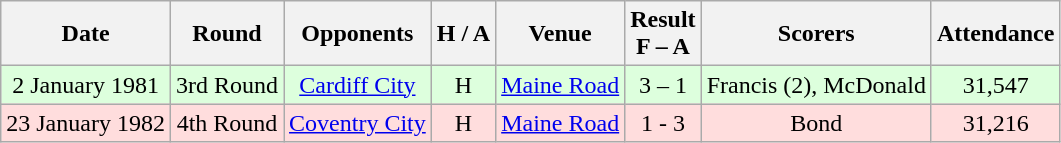<table class="wikitable" style="text-align:center">
<tr>
<th>Date</th>
<th>Round</th>
<th>Opponents</th>
<th>H / A</th>
<th>Venue</th>
<th>Result<br>F – A</th>
<th>Scorers</th>
<th>Attendance</th>
</tr>
<tr bgcolor="#ddffdd">
<td>2 January 1981</td>
<td>3rd Round</td>
<td><a href='#'>Cardiff City</a></td>
<td>H</td>
<td><a href='#'>Maine Road</a></td>
<td>3 – 1</td>
<td>Francis (2), McDonald</td>
<td>31,547</td>
</tr>
<tr bgcolor="#ffdddd">
<td>23 January 1982</td>
<td>4th Round</td>
<td><a href='#'>Coventry City</a></td>
<td>H</td>
<td><a href='#'>Maine Road</a></td>
<td>1 - 3</td>
<td>Bond</td>
<td>31,216</td>
</tr>
</table>
